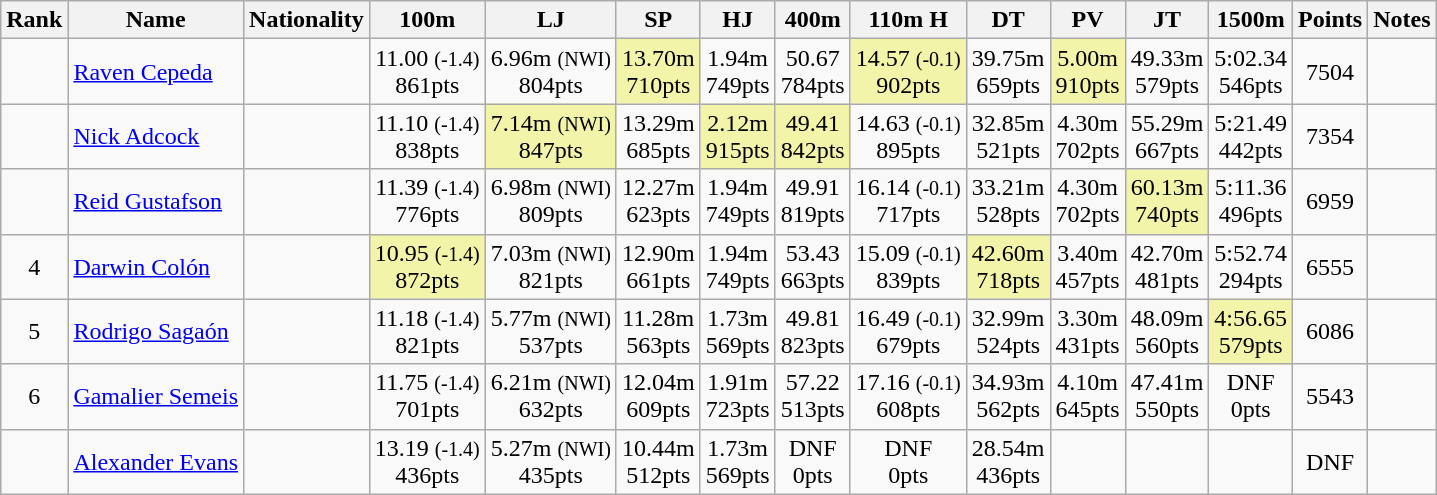<table class="wikitable sortable" style="text-align:center">
<tr>
<th>Rank</th>
<th>Name</th>
<th>Nationality</th>
<th>100m</th>
<th>LJ</th>
<th>SP</th>
<th>HJ</th>
<th>400m</th>
<th>110m H</th>
<th>DT</th>
<th>PV</th>
<th>JT</th>
<th>1500m</th>
<th>Points</th>
<th>Notes</th>
</tr>
<tr>
<td align=center></td>
<td align=left><a href='#'>Raven Cepeda</a></td>
<td align=left></td>
<td>11.00 <small>(-1.4)</small><br> 861pts</td>
<td>6.96m <small>(NWI)</small><br> 804pts</td>
<td bgcolor=#F2F5A9>13.70m<br> 710pts</td>
<td>1.94m<br> 749pts</td>
<td>50.67<br> 784pts</td>
<td bgcolor=#F2F5A9>14.57 <small>(-0.1)</small><br> 902pts</td>
<td>39.75m<br> 659pts</td>
<td bgcolor=#F2F5A9>5.00m<br> 910pts</td>
<td>49.33m<br> 579pts</td>
<td>5:02.34<br> 546pts</td>
<td>7504</td>
<td></td>
</tr>
<tr>
<td align=center></td>
<td align=left><a href='#'>Nick Adcock</a></td>
<td align=left></td>
<td>11.10 <small>(-1.4)</small><br> 838pts</td>
<td bgcolor=#F2F5A9>7.14m <small>(NWI)</small><br> 847pts</td>
<td>13.29m<br> 685pts</td>
<td bgcolor=#F2F5A9>2.12m<br> 915pts</td>
<td bgcolor=#F2F5A9>49.41<br> 842pts</td>
<td>14.63 <small>(-0.1)</small><br> 895pts</td>
<td>32.85m<br> 521pts</td>
<td>4.30m<br> 702pts</td>
<td>55.29m<br> 667pts</td>
<td>5:21.49<br> 442pts</td>
<td>7354</td>
<td></td>
</tr>
<tr>
<td align=center></td>
<td align=left><a href='#'>Reid Gustafson</a></td>
<td align=left></td>
<td>11.39 <small>(-1.4)</small><br> 776pts</td>
<td>6.98m <small>(NWI)</small><br> 809pts</td>
<td>12.27m<br> 623pts</td>
<td>1.94m<br> 749pts</td>
<td>49.91<br> 819pts</td>
<td>16.14 <small>(-0.1)</small><br> 717pts</td>
<td>33.21m<br> 528pts</td>
<td>4.30m<br> 702pts</td>
<td bgcolor=#F2F5A9>60.13m<br> 740pts</td>
<td>5:11.36<br> 496pts</td>
<td>6959</td>
<td></td>
</tr>
<tr>
<td align=center>4</td>
<td align=left><a href='#'>Darwin Colón</a></td>
<td align=left></td>
<td bgcolor=#F2F5A9>10.95 <small>(-1.4)</small><br> 872pts</td>
<td>7.03m <small>(NWI)</small><br> 821pts</td>
<td>12.90m<br> 661pts</td>
<td>1.94m<br> 749pts</td>
<td>53.43<br> 663pts</td>
<td>15.09 <small>(-0.1)</small><br> 839pts</td>
<td bgcolor=#F2F5A9>42.60m<br> 718pts</td>
<td>3.40m<br> 457pts</td>
<td>42.70m<br> 481pts</td>
<td>5:52.74<br> 294pts</td>
<td>6555</td>
<td></td>
</tr>
<tr>
<td align=center>5</td>
<td align=left><a href='#'>Rodrigo Sagaón</a></td>
<td align=left></td>
<td>11.18 <small>(-1.4)</small><br> 821pts</td>
<td>5.77m <small>(NWI)</small><br> 537pts</td>
<td>11.28m<br> 563pts</td>
<td>1.73m<br> 569pts</td>
<td>49.81<br> 823pts</td>
<td>16.49 <small>(-0.1)</small><br> 679pts</td>
<td>32.99m<br> 524pts</td>
<td>3.30m<br> 431pts</td>
<td>48.09m<br> 560pts</td>
<td bgcolor=#F2F5A9>4:56.65<br> 579pts</td>
<td>6086</td>
<td></td>
</tr>
<tr>
<td align=center>6</td>
<td align=left><a href='#'>Gamalier Semeis</a></td>
<td align=left></td>
<td>11.75 <small>(-1.4)</small><br> 701pts</td>
<td>6.21m <small>(NWI)</small><br> 632pts</td>
<td>12.04m<br> 609pts</td>
<td>1.91m<br> 723pts</td>
<td>57.22<br> 513pts</td>
<td>17.16 <small>(-0.1)</small><br> 608pts</td>
<td>34.93m<br> 562pts</td>
<td>4.10m<br> 645pts</td>
<td>47.41m<br> 550pts</td>
<td>DNF<br> 0pts</td>
<td>5543</td>
<td></td>
</tr>
<tr>
<td align=center></td>
<td align=left><a href='#'>Alexander Evans</a></td>
<td align=left></td>
<td>13.19 <small>(-1.4)</small><br> 436pts</td>
<td>5.27m <small>(NWI)</small><br> 435pts</td>
<td>10.44m<br> 512pts</td>
<td>1.73m<br> 569pts</td>
<td>DNF<br> 0pts</td>
<td>DNF<br> 0pts</td>
<td>28.54m<br> 436pts</td>
<td></td>
<td></td>
<td></td>
<td>DNF</td>
<td></td>
</tr>
</table>
